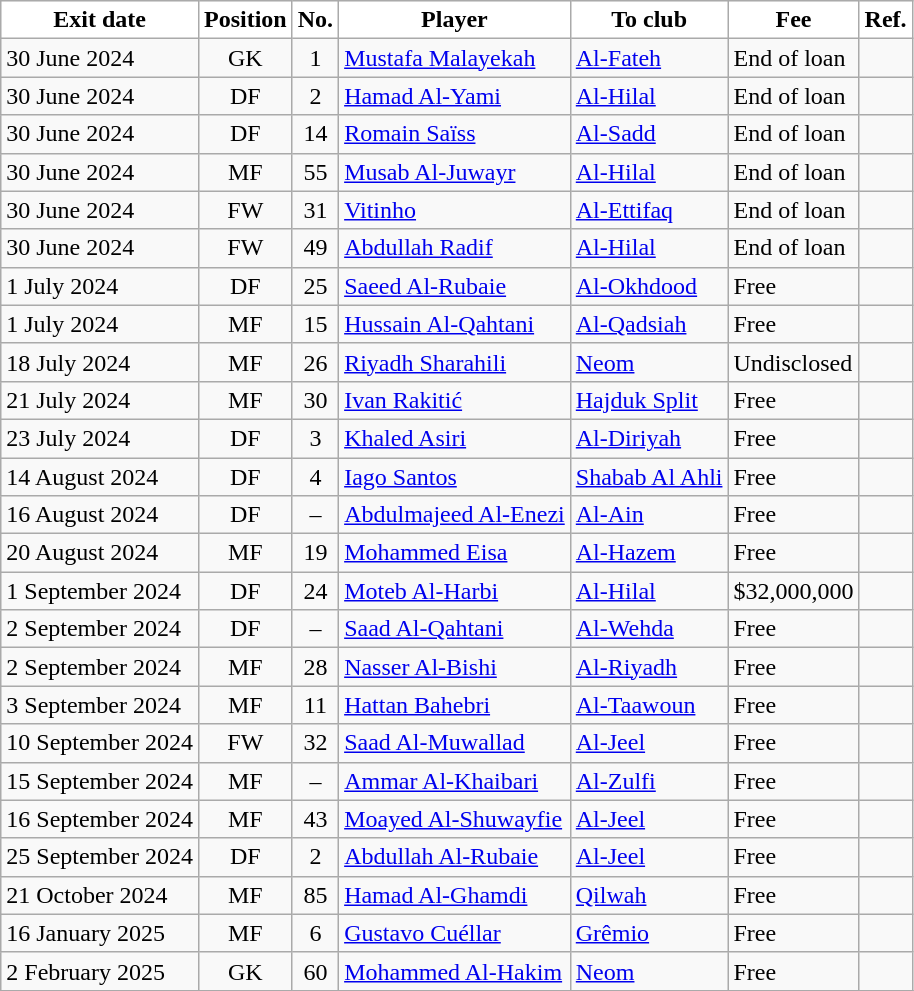<table class="wikitable sortable">
<tr>
<th style="background:white; color:black;"><strong>Exit date</strong></th>
<th style="background:white; color:black;"><strong>Position</strong></th>
<th style="background:white; color:black;"><strong>No.</strong></th>
<th style="background:white; color:black;"><strong>Player</strong></th>
<th style="background:white; color:black;"><strong>To club</strong></th>
<th style="background:white; color:black;"><strong>Fee</strong></th>
<th style="background:white; color:black;"><strong>Ref.</strong></th>
</tr>
<tr>
<td>30 June 2024</td>
<td style="text-align:center;">GK</td>
<td style="text-align:center;">1</td>
<td style="text-align:left;"> <a href='#'>Mustafa Malayekah</a></td>
<td style="text-align:left;"> <a href='#'>Al-Fateh</a></td>
<td>End of loan</td>
<td></td>
</tr>
<tr>
<td>30 June 2024</td>
<td style="text-align:center;">DF</td>
<td style="text-align:center;">2</td>
<td style="text-align:left;"> <a href='#'>Hamad Al-Yami</a></td>
<td style="text-align:left;"> <a href='#'>Al-Hilal</a></td>
<td>End of loan</td>
<td></td>
</tr>
<tr>
<td>30 June 2024</td>
<td style="text-align:center;">DF</td>
<td style="text-align:center;">14</td>
<td style="text-align:left;"> <a href='#'>Romain Saïss</a></td>
<td style="text-align:left;"> <a href='#'>Al-Sadd</a></td>
<td>End of loan</td>
<td></td>
</tr>
<tr>
<td>30 June 2024</td>
<td style="text-align:center;">MF</td>
<td style="text-align:center;">55</td>
<td style="text-align:left;"> <a href='#'>Musab Al-Juwayr</a></td>
<td style="text-align:left;"> <a href='#'>Al-Hilal</a></td>
<td>End of loan</td>
<td></td>
</tr>
<tr>
<td>30 June 2024</td>
<td style="text-align:center;">FW</td>
<td style="text-align:center;">31</td>
<td style="text-align:left;"> <a href='#'>Vitinho</a></td>
<td style="text-align:left;"> <a href='#'>Al-Ettifaq</a></td>
<td>End of loan</td>
<td></td>
</tr>
<tr>
<td>30 June 2024</td>
<td style="text-align:center;">FW</td>
<td style="text-align:center;">49</td>
<td style="text-align:left;"> <a href='#'>Abdullah Radif</a></td>
<td style="text-align:left;"> <a href='#'>Al-Hilal</a></td>
<td>End of loan</td>
<td></td>
</tr>
<tr>
<td>1 July 2024</td>
<td style="text-align:center;">DF</td>
<td style="text-align:center;">25</td>
<td style="text-align:left;"> <a href='#'>Saeed Al-Rubaie</a></td>
<td style="text-align:left;"> <a href='#'>Al-Okhdood</a></td>
<td>Free</td>
<td></td>
</tr>
<tr>
<td>1 July 2024</td>
<td style="text-align:center;">MF</td>
<td style="text-align:center;">15</td>
<td style="text-align:left;"> <a href='#'>Hussain Al-Qahtani</a></td>
<td style="text-align:left;"> <a href='#'>Al-Qadsiah</a></td>
<td>Free</td>
<td></td>
</tr>
<tr>
<td>18 July 2024</td>
<td style="text-align:center;">MF</td>
<td style="text-align:center;">26</td>
<td style="text-align:left;"> <a href='#'>Riyadh Sharahili</a></td>
<td style="text-align:left;"> <a href='#'>Neom</a></td>
<td>Undisclosed</td>
<td></td>
</tr>
<tr>
<td>21 July 2024</td>
<td style="text-align:center;">MF</td>
<td style="text-align:center;">30</td>
<td style="text-align:left;"> <a href='#'>Ivan Rakitić</a></td>
<td style="text-align:left;"> <a href='#'>Hajduk Split</a></td>
<td>Free</td>
<td></td>
</tr>
<tr>
<td>23 July 2024</td>
<td style="text-align:center;">DF</td>
<td style="text-align:center;">3</td>
<td style="text-align:left;"> <a href='#'>Khaled Asiri</a></td>
<td style="text-align:left;"> <a href='#'>Al-Diriyah</a></td>
<td>Free</td>
<td></td>
</tr>
<tr>
<td>14 August 2024</td>
<td style="text-align:center;">DF</td>
<td style="text-align:center;">4</td>
<td style="text-align:left;"> <a href='#'>Iago Santos</a></td>
<td style="text-align:left;"> <a href='#'>Shabab Al Ahli</a></td>
<td>Free</td>
<td></td>
</tr>
<tr>
<td>16 August 2024</td>
<td style="text-align:center;">DF</td>
<td style="text-align:center;">–</td>
<td style="text-align:left;"> <a href='#'>Abdulmajeed Al-Enezi</a></td>
<td style="text-align:left;"> <a href='#'>Al-Ain</a></td>
<td>Free</td>
<td></td>
</tr>
<tr>
<td>20 August 2024</td>
<td style="text-align:center;">MF</td>
<td style="text-align:center;">19</td>
<td style="text-align:left;"> <a href='#'>Mohammed Eisa</a></td>
<td style="text-align:left;"> <a href='#'>Al-Hazem</a></td>
<td>Free</td>
<td></td>
</tr>
<tr>
<td>1 September 2024</td>
<td style="text-align:center;">DF</td>
<td style="text-align:center;">24</td>
<td style="text-align:left;"> <a href='#'>Moteb Al-Harbi</a></td>
<td style="text-align:left;"> <a href='#'>Al-Hilal</a></td>
<td>$32,000,000</td>
<td></td>
</tr>
<tr>
<td>2 September 2024</td>
<td style="text-align:center;">DF</td>
<td style="text-align:center;">–</td>
<td style="text-align:left;"> <a href='#'>Saad Al-Qahtani</a></td>
<td style="text-align:left;"> <a href='#'>Al-Wehda</a></td>
<td>Free</td>
<td></td>
</tr>
<tr>
<td>2 September 2024</td>
<td style="text-align:center;">MF</td>
<td style="text-align:center;">28</td>
<td style="text-align:left;"> <a href='#'>Nasser Al-Bishi</a></td>
<td style="text-align:left;"> <a href='#'>Al-Riyadh</a></td>
<td>Free</td>
<td></td>
</tr>
<tr>
<td>3 September 2024</td>
<td style="text-align:center;">MF</td>
<td style="text-align:center;">11</td>
<td style="text-align:left;"> <a href='#'>Hattan Bahebri</a></td>
<td style="text-align:left;"> <a href='#'>Al-Taawoun</a></td>
<td>Free</td>
<td></td>
</tr>
<tr>
<td>10 September 2024</td>
<td style="text-align:center;">FW</td>
<td style="text-align:center;">32</td>
<td style="text-align:left;"> <a href='#'>Saad Al-Muwallad</a></td>
<td style="text-align:left;"> <a href='#'>Al-Jeel</a></td>
<td>Free</td>
<td></td>
</tr>
<tr>
<td>15 September 2024</td>
<td style="text-align:center;">MF</td>
<td style="text-align:center;">–</td>
<td style="text-align:left;"> <a href='#'>Ammar Al-Khaibari</a></td>
<td style="text-align:left;"> <a href='#'>Al-Zulfi</a></td>
<td>Free</td>
<td></td>
</tr>
<tr>
<td>16 September 2024</td>
<td style="text-align:center;">MF</td>
<td style="text-align:center;">43</td>
<td style="text-align:left;"> <a href='#'>Moayed Al-Shuwayfie</a></td>
<td style="text-align:left;"> <a href='#'>Al-Jeel</a></td>
<td>Free</td>
<td></td>
</tr>
<tr>
<td>25 September 2024</td>
<td style="text-align:center;">DF</td>
<td style="text-align:center;">2</td>
<td style="text-align:left;"> <a href='#'>Abdullah Al-Rubaie</a></td>
<td style="text-align:left;"> <a href='#'>Al-Jeel</a></td>
<td>Free</td>
<td></td>
</tr>
<tr>
<td>21 October 2024</td>
<td style="text-align:center;">MF</td>
<td style="text-align:center;">85</td>
<td style="text-align:left;"> <a href='#'>Hamad Al-Ghamdi</a></td>
<td style="text-align:left;"> <a href='#'>Qilwah</a></td>
<td>Free</td>
<td></td>
</tr>
<tr>
<td>16 January 2025</td>
<td style="text-align:center;">MF</td>
<td style="text-align:center;">6</td>
<td style="text-align:left;"> <a href='#'>Gustavo Cuéllar</a></td>
<td style="text-align:left;"> <a href='#'>Grêmio</a></td>
<td>Free</td>
<td></td>
</tr>
<tr>
<td>2 February 2025</td>
<td style="text-align:center;">GK</td>
<td style="text-align:center;">60</td>
<td style="text-align:left;"> <a href='#'>Mohammed Al-Hakim</a></td>
<td style="text-align:left;"> <a href='#'>Neom</a></td>
<td>Free</td>
<td></td>
</tr>
<tr>
</tr>
</table>
